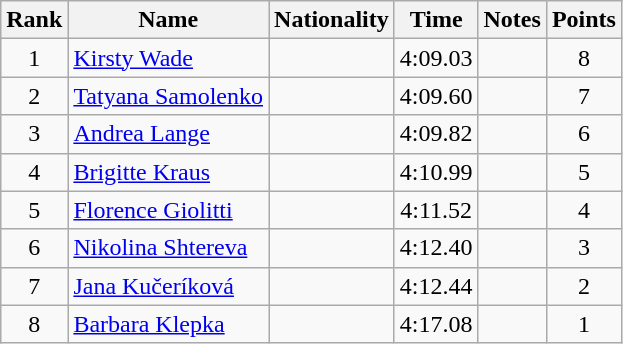<table class="wikitable sortable" style="text-align:center">
<tr>
<th>Rank</th>
<th>Name</th>
<th>Nationality</th>
<th>Time</th>
<th>Notes</th>
<th>Points</th>
</tr>
<tr>
<td>1</td>
<td align=left><a href='#'>Kirsty Wade</a></td>
<td align=left></td>
<td>4:09.03</td>
<td></td>
<td>8</td>
</tr>
<tr>
<td>2</td>
<td align=left><a href='#'>Tatyana Samolenko</a></td>
<td align=left></td>
<td>4:09.60</td>
<td></td>
<td>7</td>
</tr>
<tr>
<td>3</td>
<td align=left><a href='#'>Andrea Lange</a></td>
<td align=left></td>
<td>4:09.82</td>
<td></td>
<td>6</td>
</tr>
<tr>
<td>4</td>
<td align=left><a href='#'>Brigitte Kraus</a></td>
<td align=left></td>
<td>4:10.99</td>
<td></td>
<td>5</td>
</tr>
<tr>
<td>5</td>
<td align=left><a href='#'>Florence Giolitti</a></td>
<td align=left></td>
<td>4:11.52</td>
<td></td>
<td>4</td>
</tr>
<tr>
<td>6</td>
<td align=left><a href='#'>Nikolina Shtereva</a></td>
<td align=left></td>
<td>4:12.40</td>
<td></td>
<td>3</td>
</tr>
<tr>
<td>7</td>
<td align=left><a href='#'>Jana Kučeríková</a></td>
<td align=left></td>
<td>4:12.44</td>
<td></td>
<td>2</td>
</tr>
<tr>
<td>8</td>
<td align=left><a href='#'>Barbara Klepka</a></td>
<td align=left></td>
<td>4:17.08</td>
<td></td>
<td>1</td>
</tr>
</table>
